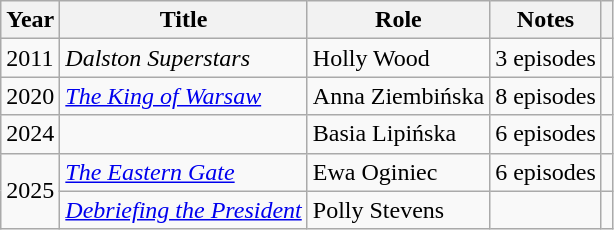<table class="wikitable sortable">
<tr>
<th>Year</th>
<th>Title</th>
<th>Role</th>
<th class="unsortable">Notes</th>
<th class="unsortable"></th>
</tr>
<tr>
<td>2011</td>
<td><em>Dalston Superstars</em></td>
<td>Holly Wood</td>
<td>3 episodes</td>
<td></td>
</tr>
<tr>
<td>2020</td>
<td><em><a href='#'>The King of Warsaw</a></em></td>
<td>Anna Ziembińska</td>
<td>8 episodes</td>
<td></td>
</tr>
<tr>
<td>2024</td>
<td><em></em></td>
<td>Basia Lipińska</td>
<td>6 episodes</td>
<td></td>
</tr>
<tr>
<td rowspan="2">2025</td>
<td><em><a href='#'>The Eastern Gate</a></em></td>
<td>Ewa Oginiec</td>
<td>6 episodes</td>
<td></td>
</tr>
<tr>
<td><em><a href='#'>Debriefing the President</a></em></td>
<td>Polly Stevens</td>
<td></td>
<td></td>
</tr>
</table>
